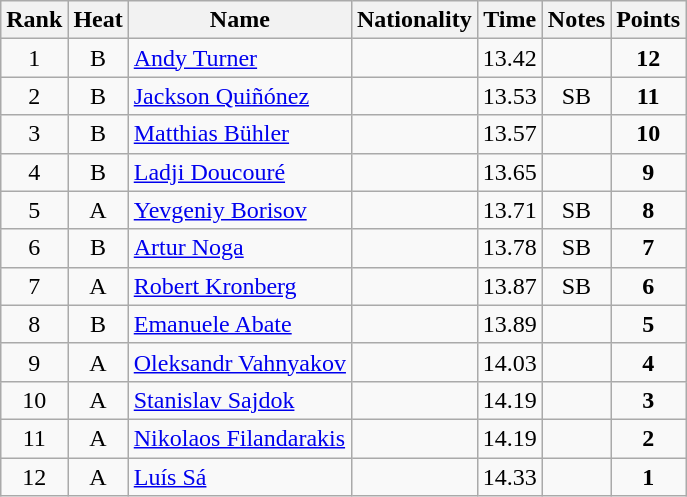<table class="wikitable sortable" style="text-align:center">
<tr>
<th>Rank</th>
<th>Heat</th>
<th>Name</th>
<th>Nationality</th>
<th>Time</th>
<th>Notes</th>
<th>Points</th>
</tr>
<tr>
<td>1</td>
<td>B</td>
<td align=left><a href='#'>Andy Turner</a></td>
<td align=left></td>
<td>13.42</td>
<td></td>
<td><strong>12</strong></td>
</tr>
<tr>
<td>2</td>
<td>B</td>
<td align=left><a href='#'>Jackson Quiñónez</a></td>
<td align=left></td>
<td>13.53</td>
<td>SB</td>
<td><strong>11</strong></td>
</tr>
<tr>
<td>3</td>
<td>B</td>
<td align=left><a href='#'>Matthias Bühler</a></td>
<td align=left></td>
<td>13.57</td>
<td></td>
<td><strong>10</strong></td>
</tr>
<tr>
<td>4</td>
<td>B</td>
<td align=left><a href='#'>Ladji Doucouré</a></td>
<td align=left></td>
<td>13.65</td>
<td></td>
<td><strong>9</strong></td>
</tr>
<tr>
<td>5</td>
<td>A</td>
<td align=left><a href='#'>Yevgeniy Borisov</a></td>
<td align=left></td>
<td>13.71</td>
<td>SB</td>
<td><strong>8</strong></td>
</tr>
<tr>
<td>6</td>
<td>B</td>
<td align=left><a href='#'>Artur Noga</a></td>
<td align=left></td>
<td>13.78</td>
<td>SB</td>
<td><strong>7</strong></td>
</tr>
<tr>
<td>7</td>
<td>A</td>
<td align=left><a href='#'>Robert Kronberg</a></td>
<td align=left></td>
<td>13.87</td>
<td>SB</td>
<td><strong>6</strong></td>
</tr>
<tr>
<td>8</td>
<td>B</td>
<td align=left><a href='#'>Emanuele Abate</a></td>
<td align=left></td>
<td>13.89</td>
<td></td>
<td><strong>5</strong></td>
</tr>
<tr>
<td>9</td>
<td>A</td>
<td align=left><a href='#'>Oleksandr Vahnyakov</a></td>
<td align=left></td>
<td>14.03</td>
<td></td>
<td><strong>4</strong></td>
</tr>
<tr>
<td>10</td>
<td>A</td>
<td align=left><a href='#'>Stanislav Sajdok</a></td>
<td align=left></td>
<td>14.19</td>
<td></td>
<td><strong>3</strong></td>
</tr>
<tr>
<td>11</td>
<td>A</td>
<td align=left><a href='#'>Nikolaos Filandarakis</a></td>
<td align=left></td>
<td>14.19</td>
<td></td>
<td><strong>2</strong></td>
</tr>
<tr>
<td>12</td>
<td>A</td>
<td align=left><a href='#'>Luís Sá</a></td>
<td align=left></td>
<td>14.33</td>
<td></td>
<td><strong>1</strong></td>
</tr>
</table>
